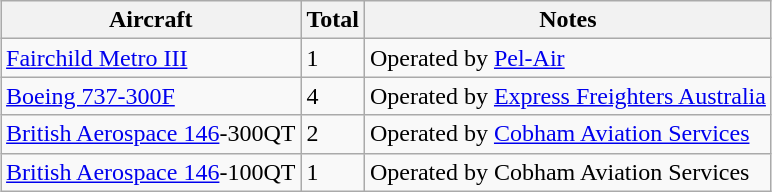<table class="wikitable sortable" style="margin:1em auto; border-collapse:collapse">
<tr>
<th>Aircraft</th>
<th>Total</th>
<th>Notes</th>
</tr>
<tr>
<td><a href='#'>Fairchild Metro III</a></td>
<td>1</td>
<td>Operated by <a href='#'>Pel-Air</a></td>
</tr>
<tr>
<td><a href='#'>Boeing 737-300F</a></td>
<td>4</td>
<td>Operated by <a href='#'>Express Freighters Australia</a></td>
</tr>
<tr>
<td><a href='#'>British Aerospace 146</a>-300QT</td>
<td>2</td>
<td>Operated by <a href='#'>Cobham Aviation Services</a></td>
</tr>
<tr>
<td><a href='#'>British Aerospace 146</a>-100QT</td>
<td>1</td>
<td>Operated by Cobham Aviation Services</td>
</tr>
</table>
